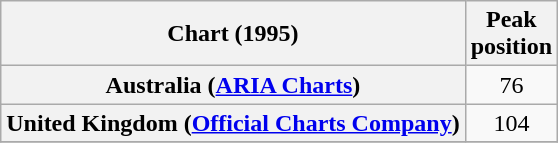<table class="wikitable sortable plainrowheaders" style="text-align:center">
<tr>
<th scope="col">Chart (1995)</th>
<th scope="col">Peak<br>position</th>
</tr>
<tr>
<th scope="row">Australia (<a href='#'>ARIA Charts</a>)</th>
<td>76</td>
</tr>
<tr>
<th scope="row">United Kingdom (<a href='#'>Official Charts Company</a>)</th>
<td>104</td>
</tr>
<tr>
</tr>
</table>
